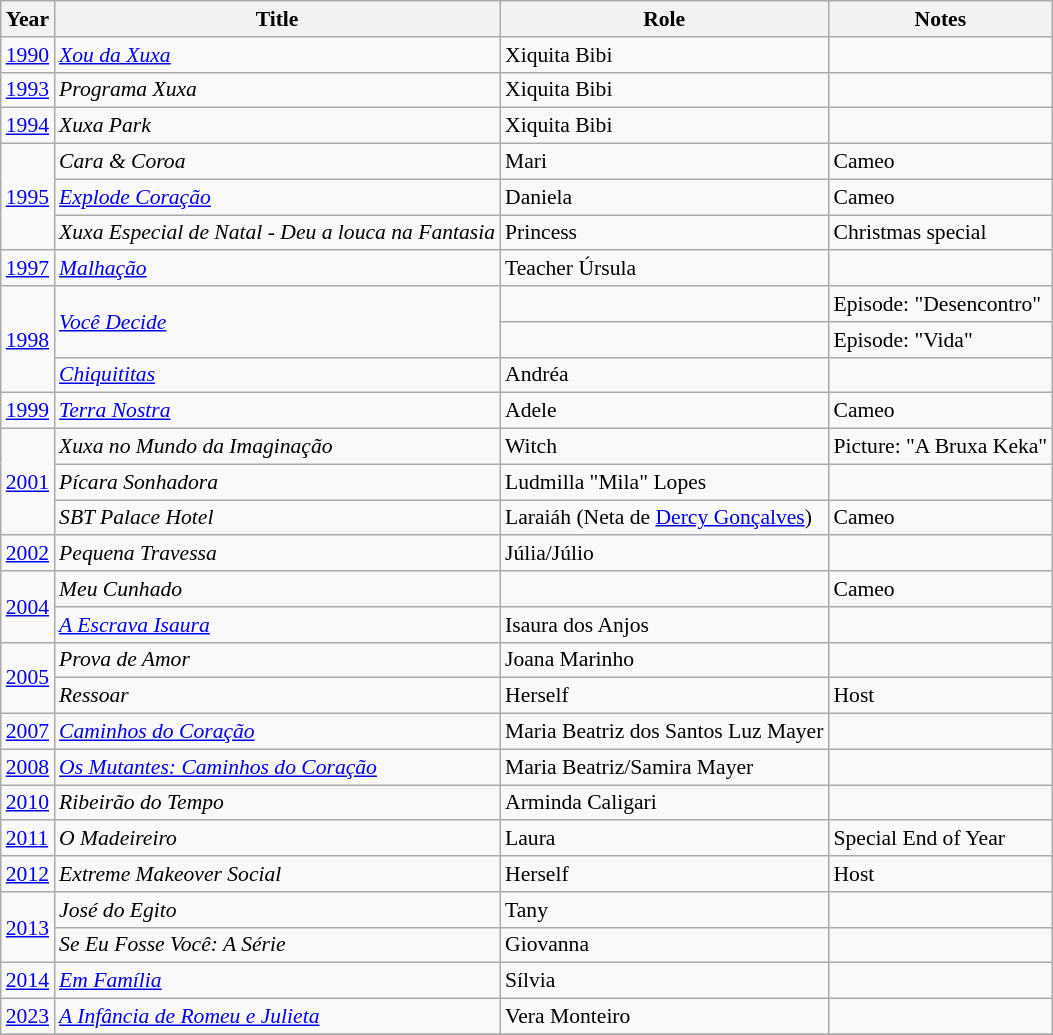<table class="wikitable" style="font-size: 90%;">
<tr>
<th>Year</th>
<th>Title</th>
<th>Role</th>
<th>Notes</th>
</tr>
<tr>
<td><a href='#'>1990</a></td>
<td><em><a href='#'>Xou da Xuxa</a></em></td>
<td>Xiquita Bibi</td>
<td></td>
</tr>
<tr>
<td><a href='#'>1993</a></td>
<td><em>Programa Xuxa</em></td>
<td>Xiquita Bibi</td>
<td></td>
</tr>
<tr>
<td><a href='#'>1994</a></td>
<td><em>Xuxa Park</em></td>
<td>Xiquita Bibi</td>
<td></td>
</tr>
<tr>
<td rowspan="3"><a href='#'>1995</a></td>
<td><em>Cara & Coroa</em></td>
<td>Mari</td>
<td>Cameo</td>
</tr>
<tr>
<td><em><a href='#'>Explode Coração</a></em></td>
<td>Daniela</td>
<td>Cameo</td>
</tr>
<tr>
<td><em>Xuxa Especial de Natal - Deu a louca na Fantasia</em></td>
<td>Princess</td>
<td>Christmas special</td>
</tr>
<tr>
<td><a href='#'>1997</a></td>
<td><em><a href='#'>Malhação</a></em></td>
<td>Teacher Úrsula</td>
<td></td>
</tr>
<tr>
<td rowspan="3"><a href='#'>1998</a></td>
<td rowspan="2"><em><a href='#'>Você Decide</a></em></td>
<td></td>
<td>Episode: "Desencontro"</td>
</tr>
<tr>
<td></td>
<td>Episode: "Vida"</td>
</tr>
<tr>
<td><em><a href='#'>Chiquititas</a></em></td>
<td>Andréa</td>
<td></td>
</tr>
<tr>
<td><a href='#'>1999</a></td>
<td><em><a href='#'>Terra Nostra</a></em></td>
<td>Adele</td>
<td>Cameo</td>
</tr>
<tr>
<td rowspan="3"><a href='#'>2001</a></td>
<td><em>Xuxa no Mundo da Imaginação</em></td>
<td>Witch</td>
<td>Picture: "A Bruxa Keka"</td>
</tr>
<tr>
<td><em>Pícara Sonhadora</em></td>
<td>Ludmilla "Mila" Lopes</td>
<td></td>
</tr>
<tr>
<td><em>SBT Palace Hotel</em></td>
<td>Laraiáh (Neta de <a href='#'>Dercy Gonçalves</a>)</td>
<td>Cameo</td>
</tr>
<tr>
<td><a href='#'>2002</a></td>
<td><em>Pequena Travessa</em></td>
<td>Júlia/Júlio</td>
<td></td>
</tr>
<tr>
<td rowspan="2"><a href='#'>2004</a></td>
<td><em>Meu Cunhado</em></td>
<td></td>
<td>Cameo</td>
</tr>
<tr>
<td><em><a href='#'>A Escrava Isaura</a></em></td>
<td>Isaura dos Anjos</td>
<td></td>
</tr>
<tr>
<td rowspan="2"><a href='#'>2005</a></td>
<td><em>Prova de Amor</em></td>
<td>Joana Marinho</td>
<td></td>
</tr>
<tr>
<td><em>Ressoar</em></td>
<td>Herself</td>
<td>Host</td>
</tr>
<tr>
<td><a href='#'>2007</a></td>
<td><em><a href='#'>Caminhos do Coração</a></em></td>
<td>Maria Beatriz dos Santos Luz Mayer</td>
<td></td>
</tr>
<tr>
<td><a href='#'>2008</a></td>
<td><em><a href='#'>Os Mutantes: Caminhos do Coração</a></em></td>
<td>Maria Beatriz/Samira Mayer</td>
<td></td>
</tr>
<tr>
<td><a href='#'>2010</a></td>
<td><em>Ribeirão do Tempo</em></td>
<td>Arminda Caligari</td>
<td></td>
</tr>
<tr>
<td><a href='#'>2011</a></td>
<td><em>O Madeireiro</em></td>
<td>Laura</td>
<td>Special End of Year</td>
</tr>
<tr>
<td><a href='#'>2012</a></td>
<td><em>Extreme Makeover Social</em></td>
<td>Herself</td>
<td>Host</td>
</tr>
<tr>
<td rowspan="2"><a href='#'>2013</a></td>
<td><em>José do Egito</em></td>
<td>Tany</td>
<td></td>
</tr>
<tr>
<td><em>Se Eu Fosse Você: A Série</em></td>
<td>Giovanna</td>
<td></td>
</tr>
<tr>
<td><a href='#'>2014</a></td>
<td><em><a href='#'>Em Família</a></em></td>
<td>Sílvia</td>
<td></td>
</tr>
<tr>
<td><a href='#'>2023</a></td>
<td><em><a href='#'>A Infância de Romeu e Julieta</a></em></td>
<td>Vera Monteiro</td>
<td></td>
</tr>
<tr>
</tr>
</table>
